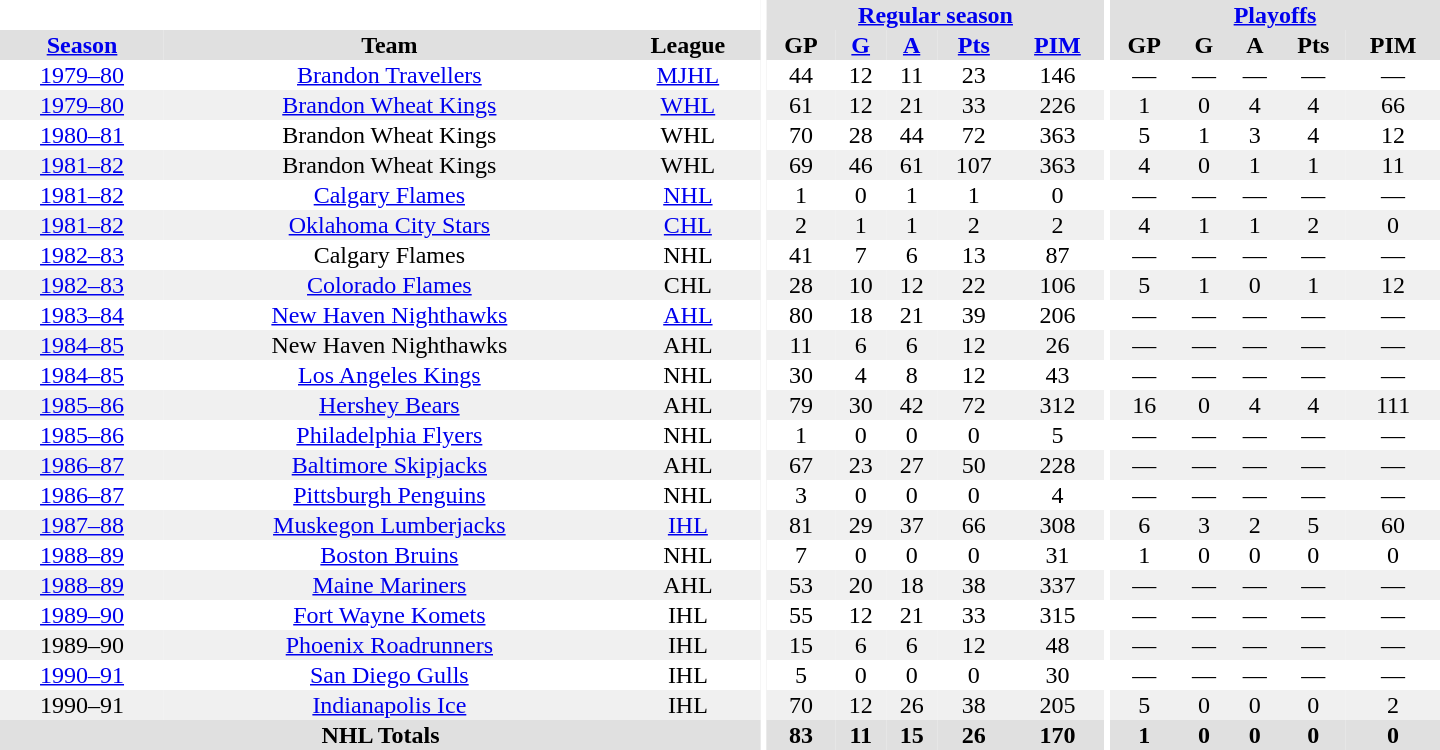<table border="0" cellpadding="1" cellspacing="0" style="text-align:center; width:60em">
<tr bgcolor="#e0e0e0">
<th colspan="3" bgcolor="#ffffff"></th>
<th rowspan="100" bgcolor="#ffffff"></th>
<th colspan="5"><a href='#'>Regular season</a></th>
<th rowspan="100" bgcolor="#ffffff"></th>
<th colspan="5"><a href='#'>Playoffs</a></th>
</tr>
<tr bgcolor="#e0e0e0">
<th><a href='#'>Season</a></th>
<th>Team</th>
<th>League</th>
<th>GP</th>
<th><a href='#'>G</a></th>
<th><a href='#'>A</a></th>
<th><a href='#'>Pts</a></th>
<th><a href='#'>PIM</a></th>
<th>GP</th>
<th>G</th>
<th>A</th>
<th>Pts</th>
<th>PIM</th>
</tr>
<tr>
<td><a href='#'>1979–80</a></td>
<td><a href='#'>Brandon Travellers</a></td>
<td><a href='#'>MJHL</a></td>
<td>44</td>
<td>12</td>
<td>11</td>
<td>23</td>
<td>146</td>
<td>—</td>
<td>—</td>
<td>—</td>
<td>—</td>
<td>—</td>
</tr>
<tr bgcolor="#f0f0f0">
<td><a href='#'>1979–80</a></td>
<td><a href='#'>Brandon Wheat Kings</a></td>
<td><a href='#'>WHL</a></td>
<td>61</td>
<td>12</td>
<td>21</td>
<td>33</td>
<td>226</td>
<td>1</td>
<td>0</td>
<td>4</td>
<td>4</td>
<td>66</td>
</tr>
<tr>
<td><a href='#'>1980–81</a></td>
<td>Brandon Wheat Kings</td>
<td>WHL</td>
<td>70</td>
<td>28</td>
<td>44</td>
<td>72</td>
<td>363</td>
<td>5</td>
<td>1</td>
<td>3</td>
<td>4</td>
<td>12</td>
</tr>
<tr bgcolor="#f0f0f0">
<td><a href='#'>1981–82</a></td>
<td>Brandon Wheat Kings</td>
<td>WHL</td>
<td>69</td>
<td>46</td>
<td>61</td>
<td>107</td>
<td>363</td>
<td>4</td>
<td>0</td>
<td>1</td>
<td>1</td>
<td>11</td>
</tr>
<tr>
<td><a href='#'>1981–82</a></td>
<td><a href='#'>Calgary Flames</a></td>
<td><a href='#'>NHL</a></td>
<td>1</td>
<td>0</td>
<td>1</td>
<td>1</td>
<td>0</td>
<td>—</td>
<td>—</td>
<td>—</td>
<td>—</td>
<td>—</td>
</tr>
<tr bgcolor="#f0f0f0">
<td><a href='#'>1981–82</a></td>
<td><a href='#'>Oklahoma City Stars</a></td>
<td><a href='#'>CHL</a></td>
<td>2</td>
<td>1</td>
<td>1</td>
<td>2</td>
<td>2</td>
<td>4</td>
<td>1</td>
<td>1</td>
<td>2</td>
<td>0</td>
</tr>
<tr>
<td><a href='#'>1982–83</a></td>
<td>Calgary Flames</td>
<td>NHL</td>
<td>41</td>
<td>7</td>
<td>6</td>
<td>13</td>
<td>87</td>
<td>—</td>
<td>—</td>
<td>—</td>
<td>—</td>
<td>—</td>
</tr>
<tr bgcolor="#f0f0f0">
<td><a href='#'>1982–83</a></td>
<td><a href='#'>Colorado Flames</a></td>
<td>CHL</td>
<td>28</td>
<td>10</td>
<td>12</td>
<td>22</td>
<td>106</td>
<td>5</td>
<td>1</td>
<td>0</td>
<td>1</td>
<td>12</td>
</tr>
<tr>
<td><a href='#'>1983–84</a></td>
<td><a href='#'>New Haven Nighthawks</a></td>
<td><a href='#'>AHL</a></td>
<td>80</td>
<td>18</td>
<td>21</td>
<td>39</td>
<td>206</td>
<td>—</td>
<td>—</td>
<td>—</td>
<td>—</td>
<td>—</td>
</tr>
<tr bgcolor="#f0f0f0">
<td><a href='#'>1984–85</a></td>
<td>New Haven Nighthawks</td>
<td>AHL</td>
<td>11</td>
<td>6</td>
<td>6</td>
<td>12</td>
<td>26</td>
<td>—</td>
<td>—</td>
<td>—</td>
<td>—</td>
<td>—</td>
</tr>
<tr>
<td><a href='#'>1984–85</a></td>
<td><a href='#'>Los Angeles Kings</a></td>
<td>NHL</td>
<td>30</td>
<td>4</td>
<td>8</td>
<td>12</td>
<td>43</td>
<td>—</td>
<td>—</td>
<td>—</td>
<td>—</td>
<td>—</td>
</tr>
<tr bgcolor="#f0f0f0">
<td><a href='#'>1985–86</a></td>
<td><a href='#'>Hershey Bears</a></td>
<td>AHL</td>
<td>79</td>
<td>30</td>
<td>42</td>
<td>72</td>
<td>312</td>
<td>16</td>
<td>0</td>
<td>4</td>
<td>4</td>
<td>111</td>
</tr>
<tr>
<td><a href='#'>1985–86</a></td>
<td><a href='#'>Philadelphia Flyers</a></td>
<td>NHL</td>
<td>1</td>
<td>0</td>
<td>0</td>
<td>0</td>
<td>5</td>
<td>—</td>
<td>—</td>
<td>—</td>
<td>—</td>
<td>—</td>
</tr>
<tr bgcolor="#f0f0f0">
<td><a href='#'>1986–87</a></td>
<td><a href='#'>Baltimore Skipjacks</a></td>
<td>AHL</td>
<td>67</td>
<td>23</td>
<td>27</td>
<td>50</td>
<td>228</td>
<td>—</td>
<td>—</td>
<td>—</td>
<td>—</td>
<td>—</td>
</tr>
<tr>
<td><a href='#'>1986–87</a></td>
<td><a href='#'>Pittsburgh Penguins</a></td>
<td>NHL</td>
<td>3</td>
<td>0</td>
<td>0</td>
<td>0</td>
<td>4</td>
<td>—</td>
<td>—</td>
<td>—</td>
<td>—</td>
<td>—</td>
</tr>
<tr bgcolor="#f0f0f0">
<td><a href='#'>1987–88</a></td>
<td><a href='#'>Muskegon Lumberjacks</a></td>
<td><a href='#'>IHL</a></td>
<td>81</td>
<td>29</td>
<td>37</td>
<td>66</td>
<td>308</td>
<td>6</td>
<td>3</td>
<td>2</td>
<td>5</td>
<td>60</td>
</tr>
<tr>
<td><a href='#'>1988–89</a></td>
<td><a href='#'>Boston Bruins</a></td>
<td>NHL</td>
<td>7</td>
<td>0</td>
<td>0</td>
<td>0</td>
<td>31</td>
<td>1</td>
<td>0</td>
<td>0</td>
<td>0</td>
<td>0</td>
</tr>
<tr bgcolor="#f0f0f0">
<td><a href='#'>1988–89</a></td>
<td><a href='#'>Maine Mariners</a></td>
<td>AHL</td>
<td>53</td>
<td>20</td>
<td>18</td>
<td>38</td>
<td>337</td>
<td>—</td>
<td>—</td>
<td>—</td>
<td>—</td>
<td>—</td>
</tr>
<tr>
<td><a href='#'>1989–90</a></td>
<td><a href='#'>Fort Wayne Komets</a></td>
<td>IHL</td>
<td>55</td>
<td>12</td>
<td>21</td>
<td>33</td>
<td>315</td>
<td>—</td>
<td>—</td>
<td>—</td>
<td>—</td>
<td>—</td>
</tr>
<tr bgcolor="#f0f0f0">
<td>1989–90</td>
<td><a href='#'>Phoenix Roadrunners</a></td>
<td>IHL</td>
<td>15</td>
<td>6</td>
<td>6</td>
<td>12</td>
<td>48</td>
<td>—</td>
<td>—</td>
<td>—</td>
<td>—</td>
<td>—</td>
</tr>
<tr>
<td><a href='#'>1990–91</a></td>
<td><a href='#'>San Diego Gulls</a></td>
<td>IHL</td>
<td>5</td>
<td>0</td>
<td>0</td>
<td>0</td>
<td>30</td>
<td>—</td>
<td>—</td>
<td>—</td>
<td>—</td>
<td>—</td>
</tr>
<tr bgcolor="#f0f0f0">
<td>1990–91</td>
<td><a href='#'>Indianapolis Ice</a></td>
<td>IHL</td>
<td>70</td>
<td>12</td>
<td>26</td>
<td>38</td>
<td>205</td>
<td>5</td>
<td>0</td>
<td>0</td>
<td>0</td>
<td>2</td>
</tr>
<tr bgcolor="#e0e0e0">
<th colspan="3">NHL Totals</th>
<th>83</th>
<th>11</th>
<th>15</th>
<th>26</th>
<th>170</th>
<th>1</th>
<th>0</th>
<th>0</th>
<th>0</th>
<th>0</th>
</tr>
</table>
